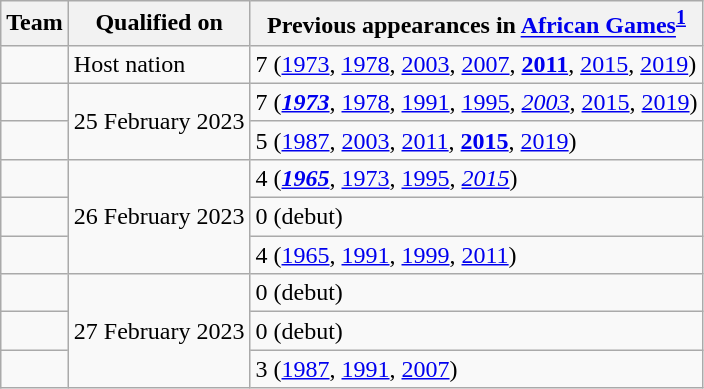<table class="wikitable">
<tr>
<th>Team</th>
<th>Qualified on</th>
<th data-sort-type="number">Previous appearances in <a href='#'>African Games</a><sup><strong><a href='#'>1</a></strong></sup></th>
</tr>
<tr>
<td></td>
<td>Host nation</td>
<td>7 (<a href='#'>1973</a>, <a href='#'>1978</a>, <a href='#'>2003</a>, <a href='#'>2007</a>, <strong><a href='#'>2011</a></strong>, <a href='#'>2015</a>, <a href='#'>2019</a>)</td>
</tr>
<tr>
<td></td>
<td rowspan=2>25 February 2023</td>
<td>7 (<strong><em><a href='#'>1973</a></em></strong>, <a href='#'>1978</a>, <a href='#'>1991</a>, <a href='#'>1995</a>, <em><a href='#'>2003</a></em>, <a href='#'>2015</a>, <a href='#'>2019</a>)</td>
</tr>
<tr>
<td></td>
<td>5 (<a href='#'>1987</a>, <a href='#'>2003</a>, <a href='#'>2011</a>, <strong><a href='#'>2015</a></strong>, <a href='#'>2019</a>)</td>
</tr>
<tr>
<td></td>
<td rowspan=3>26 February 2023</td>
<td>4 (<strong><em><a href='#'>1965</a></em></strong>, <a href='#'>1973</a>, <a href='#'>1995</a>, <em><a href='#'>2015</a></em>)</td>
</tr>
<tr>
<td></td>
<td>0 (debut)</td>
</tr>
<tr>
<td></td>
<td>4 (<a href='#'>1965</a>, <a href='#'>1991</a>, <a href='#'>1999</a>, <a href='#'>2011</a>)</td>
</tr>
<tr>
<td></td>
<td rowspan=3>27 February 2023</td>
<td>0 (debut)</td>
</tr>
<tr>
<td></td>
<td>0 (debut)</td>
</tr>
<tr>
<td></td>
<td>3 (<a href='#'>1987</a>, <a href='#'>1991</a>, <a href='#'>2007</a>)</td>
</tr>
</table>
